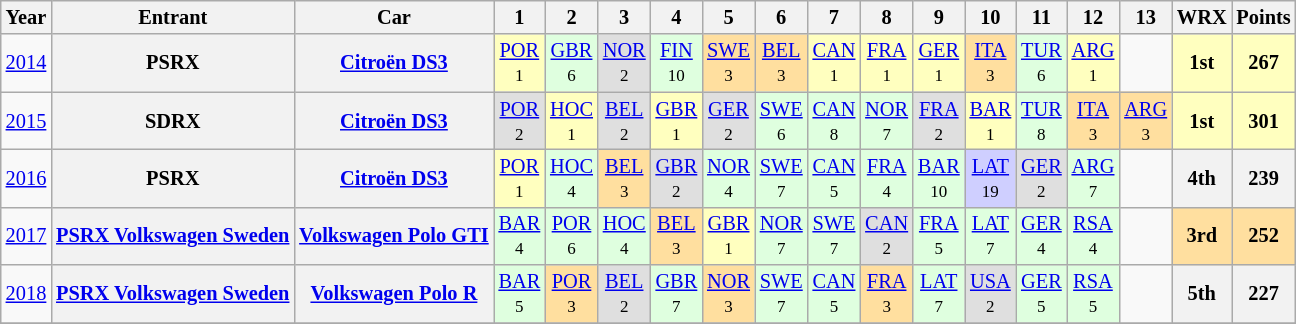<table class="wikitable" style="text-align:center; font-size:85%;">
<tr valign="top">
<th>Year</th>
<th>Entrant</th>
<th>Car</th>
<th>1</th>
<th>2</th>
<th>3</th>
<th>4</th>
<th>5</th>
<th>6</th>
<th>7</th>
<th>8</th>
<th>9</th>
<th>10</th>
<th>11</th>
<th>12</th>
<th>13</th>
<th>WRX</th>
<th>Points</th>
</tr>
<tr>
<td><a href='#'>2014</a></td>
<th>PSRX</th>
<th nowrap><a href='#'>Citroën DS3</a></th>
<td style="background:#FFFFBF;"><a href='#'>POR</a><br><small>1</small></td>
<td style="background:#DFFFDF;"><a href='#'>GBR</a><br><small>6</small></td>
<td style="background:#DFDFDF;"><a href='#'>NOR</a><br><small>2</small></td>
<td style="background:#DFFFDF;"><a href='#'>FIN</a><br><small>10</small></td>
<td style="background:#FFDF9F;"><a href='#'>SWE</a><br><small>3</small></td>
<td style="background:#FFDF9F;"><a href='#'>BEL</a><br><small>3</small></td>
<td style="background:#FFFFBF;"><a href='#'>CAN</a><br><small>1</small></td>
<td style="background:#FFFFBF;"><a href='#'>FRA</a><br><small>1</small></td>
<td style="background:#FFFFBF;"><a href='#'>GER</a><br><small>1</small></td>
<td style="background:#FFDF9F;"><a href='#'>ITA</a><br><small>3</small></td>
<td style="background:#DFFFDF;"><a href='#'>TUR</a><br><small>6</small></td>
<td style="background:#FFFFBF;"><a href='#'>ARG</a><br><small>1</small></td>
<td></td>
<th style="background:#FFFFBF;">1st</th>
<th style="background:#FFFFBF;">267</th>
</tr>
<tr>
<td><a href='#'>2015</a></td>
<th>SDRX</th>
<th nowrap><a href='#'>Citroën DS3</a></th>
<td style="background:#DFDFDF;"><a href='#'>POR</a><br><small>2</small></td>
<td style="background:#FFFFBF;"><a href='#'>HOC</a><br><small>1</small></td>
<td style="background:#DFDFDF;"><a href='#'>BEL</a><br><small>2</small></td>
<td style="background:#FFFFBF;"><a href='#'>GBR</a><br><small>1</small></td>
<td style="background:#DFDFDF;"><a href='#'>GER</a><br><small>2</small></td>
<td style="background:#DFFFDF;"><a href='#'>SWE</a><br><small>6</small></td>
<td style="background:#DFFFDF;"><a href='#'>CAN</a><br><small>8</small></td>
<td style="background:#DFFFDF;"><a href='#'>NOR</a><br><small>7</small></td>
<td style="background:#DFDFDF;"><a href='#'>FRA</a><br><small>2</small></td>
<td style="background:#FFFFBF;"><a href='#'>BAR</a><br><small>1</small></td>
<td style="background:#DFFFDF;"><a href='#'>TUR</a><br><small>8</small></td>
<td style="background:#FFDF9F;"><a href='#'>ITA</a><br><small>3</small></td>
<td style="background:#FFDF9F;"><a href='#'>ARG</a><br><small>3</small></td>
<th style="background:#FFFFBF;">1st</th>
<th style="background:#FFFFBF;">301</th>
</tr>
<tr>
<td><a href='#'>2016</a></td>
<th>PSRX</th>
<th nowrap><a href='#'>Citroën DS3</a></th>
<td style="background:#FFFFBF;"><a href='#'>POR</a><br><small>1</small></td>
<td style="background:#DFFFDF;"><a href='#'>HOC</a><br><small>4</small></td>
<td style="background:#FFDF9F;"><a href='#'>BEL</a><br><small>3</small></td>
<td style="background:#DFDFDF;"><a href='#'>GBR</a><br><small>2</small></td>
<td style="background:#DFFFDF;"><a href='#'>NOR</a><br><small>4</small></td>
<td style="background:#DFFFDF;"><a href='#'>SWE</a><br><small>7</small></td>
<td style="background:#DFFFDF;"><a href='#'>CAN</a><br><small>5</small></td>
<td style="background:#DFFFDF;"><a href='#'>FRA</a><br><small>4</small></td>
<td style="background:#DFFFDF;"><a href='#'>BAR</a><br><small>10</small></td>
<td style="background:#CFCFFF;"><a href='#'>LAT</a><br><small>19</small></td>
<td style="background:#DFDFDF;"><a href='#'>GER</a><br><small>2</small></td>
<td style="background:#DFFFDF;"><a href='#'>ARG</a><br><small>7</small></td>
<td></td>
<th>4th</th>
<th>239</th>
</tr>
<tr>
<td><a href='#'>2017</a></td>
<th nowrap><a href='#'>PSRX Volkswagen Sweden</a></th>
<th nowrap><a href='#'>Volkswagen Polo GTI</a></th>
<td style="background:#DFFFDF;"><a href='#'>BAR</a><br><small>4</small></td>
<td style="background:#DFFFDF;"><a href='#'>POR</a><br><small>6</small></td>
<td style="background:#DFFFDF;"><a href='#'>HOC</a><br><small>4</small></td>
<td style="background:#FFDF9F;"><a href='#'>BEL</a><br><small>3</small></td>
<td style="background:#FFFFBF;"><a href='#'>GBR</a><br><small>1</small></td>
<td style="background:#DFFFDF;"><a href='#'>NOR</a><br><small>7</small></td>
<td style="background:#DFFFDF;"><a href='#'>SWE</a><br><small>7</small></td>
<td style="background:#DFDFDF;"><a href='#'>CAN</a><br><small>2</small></td>
<td style="background:#DFFFDF;"><a href='#'>FRA</a><br><small>5</small></td>
<td style="background:#DFFFDF;"><a href='#'>LAT</a><br><small>7</small></td>
<td style="background:#DFFFDF;"><a href='#'>GER</a><br><small>4</small></td>
<td style="background:#DFFFDF;"><a href='#'>RSA</a><br><small>4</small></td>
<td></td>
<th style="background:#FFDF9F;">3rd</th>
<th style="background:#FFDF9F;">252</th>
</tr>
<tr>
<td><a href='#'>2018</a></td>
<th nowrap><a href='#'>PSRX Volkswagen Sweden</a></th>
<th nowrap><a href='#'>Volkswagen Polo R</a></th>
<td style="background:#DFFFDF;"><a href='#'>BAR</a><br><small>5</small></td>
<td style="background:#FFDF9F;"><a href='#'>POR</a><br><small>3</small></td>
<td style="background:#DFDFDF;"><a href='#'>BEL</a><br><small>2</small></td>
<td style="background:#DFFFDF;"><a href='#'>GBR</a><br><small>7</small></td>
<td style="background:#FFDF9F;"><a href='#'>NOR</a><br><small>3</small></td>
<td style="background:#DFFFDF;"><a href='#'>SWE</a><br><small>7</small></td>
<td style="background:#DFFFDF;"><a href='#'>CAN</a><br><small>5</small></td>
<td style="background:#FFDF9F;"><a href='#'>FRA</a><br><small>3</small></td>
<td style="background:#DFFFDF;"><a href='#'>LAT</a><br><small>7</small></td>
<td style="background:#DFDFDF;"><a href='#'>USA</a><br><small>2</small></td>
<td style="background:#DFFFDF;"><a href='#'>GER</a><br><small>5</small></td>
<td style="background:#DFFFDF;"><a href='#'>RSA</a><br><small>5</small></td>
<td></td>
<th>5th</th>
<th>227</th>
</tr>
<tr>
</tr>
</table>
